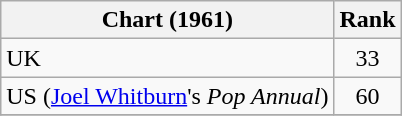<table class="wikitable">
<tr>
<th>Chart (1961)</th>
<th style="text-align:center;">Rank</th>
</tr>
<tr>
<td>UK </td>
<td style="text-align:center;">33</td>
</tr>
<tr>
<td>US (<a href='#'>Joel Whitburn</a>'s <em>Pop Annual</em>)</td>
<td style="text-align:center;">60</td>
</tr>
<tr>
</tr>
</table>
